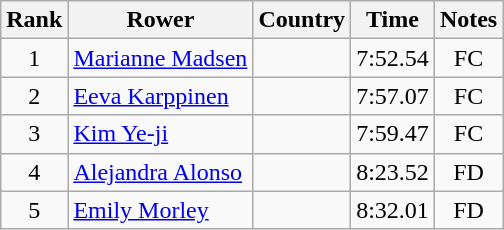<table class="wikitable" style="text-align:center">
<tr>
<th>Rank</th>
<th>Rower</th>
<th>Country</th>
<th>Time</th>
<th>Notes</th>
</tr>
<tr>
<td>1</td>
<td align="left"><a href='#'>Marianne Madsen</a></td>
<td align="left"></td>
<td>7:52.54</td>
<td>FC</td>
</tr>
<tr>
<td>2</td>
<td align="left"><a href='#'>Eeva Karppinen</a></td>
<td align="left"></td>
<td>7:57.07</td>
<td>FC</td>
</tr>
<tr>
<td>3</td>
<td align="left"><a href='#'>Kim Ye-ji</a></td>
<td align="left"></td>
<td>7:59.47</td>
<td>FC</td>
</tr>
<tr>
<td>4</td>
<td align="left"><a href='#'>Alejandra Alonso</a></td>
<td align="left"></td>
<td>8:23.52</td>
<td>FD</td>
</tr>
<tr>
<td>5</td>
<td align="left"><a href='#'>Emily Morley</a></td>
<td align="left"></td>
<td>8:32.01</td>
<td>FD</td>
</tr>
</table>
